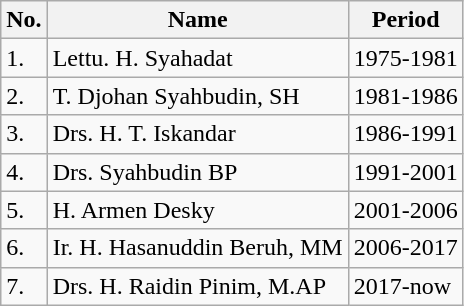<table class="wikitable">
<tr>
<th>No.</th>
<th>Name</th>
<th>Period</th>
</tr>
<tr>
<td>1.</td>
<td>Lettu. H. Syahadat</td>
<td>1975-1981</td>
</tr>
<tr>
<td>2.</td>
<td>T. Djohan Syahbudin, SH</td>
<td>1981-1986</td>
</tr>
<tr>
<td>3.</td>
<td>Drs. H. T. Iskandar</td>
<td>1986-1991</td>
</tr>
<tr>
<td>4.</td>
<td>Drs. Syahbudin BP</td>
<td>1991-2001</td>
</tr>
<tr>
<td>5.</td>
<td>H. Armen Desky</td>
<td>2001-2006</td>
</tr>
<tr>
<td>6.</td>
<td>Ir. H. Hasanuddin Beruh, MM</td>
<td>2006-2017</td>
</tr>
<tr>
<td>7.</td>
<td>Drs. H. Raidin Pinim, M.AP</td>
<td>2017-now</td>
</tr>
</table>
